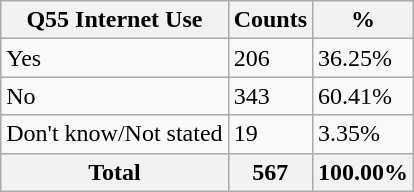<table class="wikitable sortable">
<tr>
<th>Q55 Internet Use</th>
<th>Counts</th>
<th>%</th>
</tr>
<tr>
<td>Yes</td>
<td>206</td>
<td>36.25%</td>
</tr>
<tr>
<td>No</td>
<td>343</td>
<td>60.41%</td>
</tr>
<tr>
<td>Don't know/Not stated</td>
<td>19</td>
<td>3.35%</td>
</tr>
<tr>
<th>Total</th>
<th>567</th>
<th>100.00%</th>
</tr>
</table>
